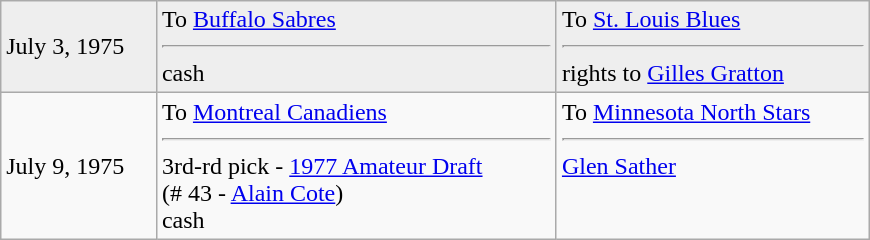<table class="wikitable" style="border:1px solid #999; width:580px;">
<tr style="background:#eee;">
<td>July 3, 1975</td>
<td valign="top">To <a href='#'>Buffalo Sabres</a><hr>cash</td>
<td valign="top">To <a href='#'>St. Louis Blues</a><hr>rights to <a href='#'>Gilles Gratton</a></td>
</tr>
<tr>
<td>July 9, 1975</td>
<td valign="top">To <a href='#'>Montreal Canadiens</a><hr>3rd-rd pick - <a href='#'>1977 Amateur Draft</a><br>(# 43 - <a href='#'>Alain Cote</a>)<br>cash</td>
<td valign="top">To <a href='#'>Minnesota North Stars</a><hr><a href='#'>Glen Sather</a></td>
</tr>
</table>
